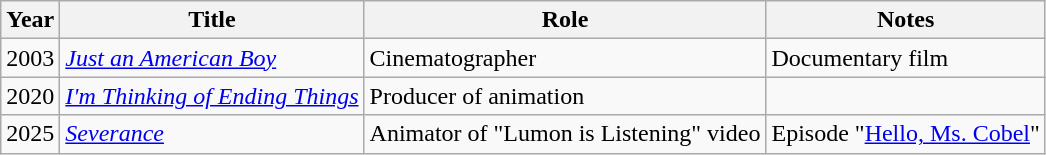<table class="wikitable">
<tr>
<th>Year</th>
<th>Title</th>
<th>Role</th>
<th>Notes</th>
</tr>
<tr>
<td>2003</td>
<td><em><a href='#'>Just an American Boy</a></em></td>
<td>Cinematographer</td>
<td>Documentary film</td>
</tr>
<tr>
<td>2020</td>
<td><em><a href='#'>I'm Thinking of Ending Things</a></em></td>
<td>Producer of animation</td>
<td></td>
</tr>
<tr>
<td>2025</td>
<td><em><a href='#'>Severance</a></em></td>
<td>Animator of "Lumon is Listening" video</td>
<td>Episode "<a href='#'>Hello, Ms. Cobel</a>"</td>
</tr>
</table>
